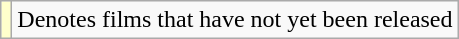<table class="wikitable">
<tr>
<td style="background:#ffc;"></td>
<td>Denotes films that have not yet been released</td>
</tr>
</table>
